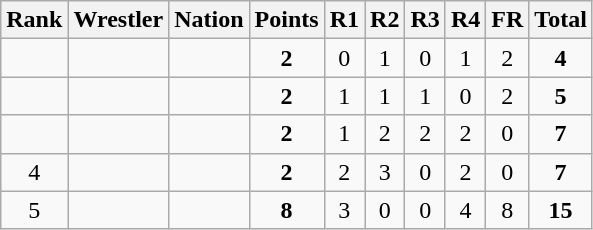<table class="wikitable sortable" style="text-align:center;">
<tr>
<th>Rank</th>
<th>Wrestler</th>
<th>Nation</th>
<th>Points</th>
<th>R1</th>
<th>R2</th>
<th>R3</th>
<th>R4</th>
<th>FR</th>
<th>Total</th>
</tr>
<tr>
<td></td>
<td align=left></td>
<td align=left></td>
<td><strong>2</strong></td>
<td>0</td>
<td>1</td>
<td>0</td>
<td>1</td>
<td>2</td>
<td><strong>4</strong></td>
</tr>
<tr>
<td></td>
<td align=left></td>
<td align=left></td>
<td><strong>2</strong></td>
<td>1</td>
<td>1</td>
<td>1</td>
<td>0</td>
<td>2</td>
<td><strong>5</strong></td>
</tr>
<tr>
<td></td>
<td align=left></td>
<td align=left></td>
<td><strong>2</strong></td>
<td>1</td>
<td>2</td>
<td>2</td>
<td>2</td>
<td>0</td>
<td><strong>7</strong></td>
</tr>
<tr>
<td>4</td>
<td align=left></td>
<td align=left></td>
<td><strong>2</strong></td>
<td>2</td>
<td>3</td>
<td>0</td>
<td>2</td>
<td>0</td>
<td><strong>7</strong></td>
</tr>
<tr>
<td>5</td>
<td align=left></td>
<td align=left></td>
<td><strong>8</strong></td>
<td>3</td>
<td>0</td>
<td>0</td>
<td>4</td>
<td>8</td>
<td><strong>15</strong></td>
</tr>
</table>
